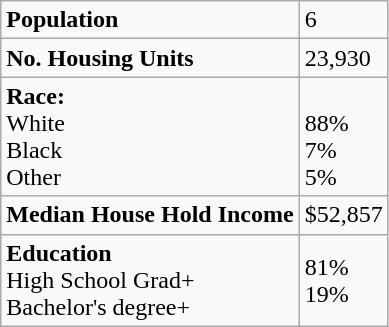<table class="wikitable">
<tr>
<td><strong>Population</strong></td>
<td>6</td>
</tr>
<tr>
<td><strong>No. Housing Units</strong></td>
<td>23,930</td>
</tr>
<tr>
<td><strong>Race:</strong><br>White<br>Black<br>Other
<br></td>
<td><br>88%<br>7%<br>5%</td>
</tr>
<tr>
<td><strong>Median House Hold Income</strong></td>
<td>$52,857</td>
</tr>
<tr>
<td><strong>Education</strong><br>High School Grad+<br>Bachelor's degree+
<br></td>
<td>81%<br>19%</td>
</tr>
</table>
